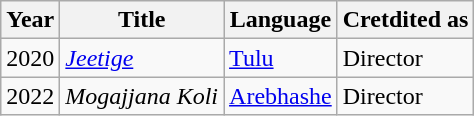<table class="wikitable sortable">
<tr>
<th>Year</th>
<th>Title</th>
<th>Language</th>
<th>Cretdited as</th>
</tr>
<tr>
<td>2020</td>
<td><em><a href='#'>Jeetige</a></em></td>
<td><a href='#'>Tulu</a></td>
<td>Director</td>
</tr>
<tr>
<td>2022</td>
<td><em>Mogajjana Koli</em></td>
<td><a href='#'>Arebhashe</a></td>
<td>Director</td>
</tr>
</table>
